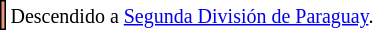<table>
<tr>
<td bgcolor=#E9967A style="border: 1px solid black"></td>
<td bgcolor=#ffffff><small>Descendido a <a href='#'>Segunda División de Paraguay</a>.</small></td>
</tr>
</table>
